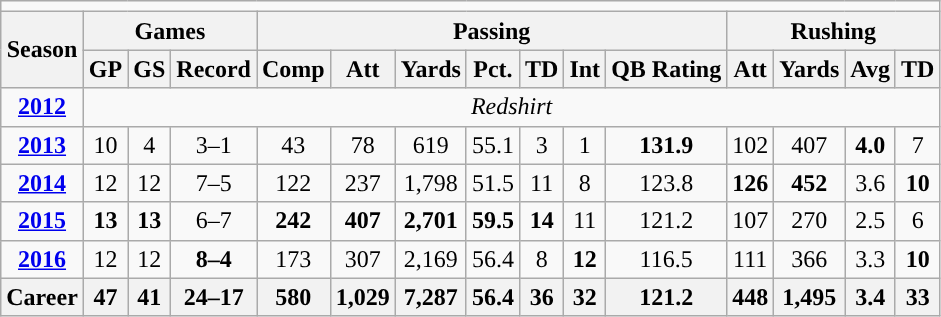<table class=wikitable style="text-align:center;">
<tr>
<td ! colspan="15"></td>
</tr>
<tr>
<th rowspan=2>Season</th>
<th colspan="3">Games</th>
<th colspan=7>Passing</th>
<th colspan=4>Rushing</th>
</tr>
<tr>
<th>GP</th>
<th>GS</th>
<th>Record</th>
<th>Comp</th>
<th>Att</th>
<th>Yards</th>
<th>Pct.</th>
<th>TD</th>
<th>Int</th>
<th>QB Rating</th>
<th>Att</th>
<th>Yards</th>
<th>Avg</th>
<th>TD</th>
</tr>
<tr>
<td><strong><a href='#'>2012</a></strong></td>
<td colspan=14 style="text-align:center;"><em>Redshirt </em></td>
</tr>
<tr>
<td><strong><a href='#'>2013</a></strong></td>
<td>10</td>
<td>4</td>
<td>3–1</td>
<td>43</td>
<td>78</td>
<td>619</td>
<td>55.1</td>
<td>3</td>
<td>1</td>
<td><strong>131.9</strong></td>
<td>102</td>
<td>407</td>
<td><strong>4.0</strong></td>
<td>7</td>
</tr>
<tr>
<td><strong><a href='#'>2014</a></strong></td>
<td>12</td>
<td>12</td>
<td>7–5</td>
<td>122</td>
<td>237</td>
<td>1,798</td>
<td>51.5</td>
<td>11</td>
<td>8</td>
<td>123.8</td>
<td><strong>126</strong></td>
<td><strong>452</strong></td>
<td>3.6</td>
<td><strong>10</strong></td>
</tr>
<tr>
<td><strong><a href='#'>2015</a></strong></td>
<td><strong>13</strong></td>
<td><strong>13</strong></td>
<td>6–7</td>
<td><strong>242</strong></td>
<td><strong>407</strong></td>
<td><strong>2,701</strong></td>
<td><strong>59.5</strong></td>
<td><strong>14</strong></td>
<td>11</td>
<td>121.2</td>
<td>107</td>
<td>270</td>
<td>2.5</td>
<td>6</td>
</tr>
<tr>
<td><strong><a href='#'>2016</a></strong></td>
<td>12</td>
<td>12</td>
<td><strong>8–4</strong></td>
<td>173</td>
<td>307</td>
<td>2,169</td>
<td>56.4</td>
<td>8</td>
<td><strong>12</strong></td>
<td>116.5</td>
<td>111</td>
<td>366</td>
<td>3.3</td>
<td><strong>10</strong></td>
</tr>
<tr>
<th>Career</th>
<th>47</th>
<th>41</th>
<th>24–17</th>
<th>580</th>
<th>1,029</th>
<th>7,287</th>
<th>56.4</th>
<th>36</th>
<th>32</th>
<th>121.2</th>
<th>448</th>
<th>1,495</th>
<th>3.4</th>
<th>33</th>
</tr>
</table>
